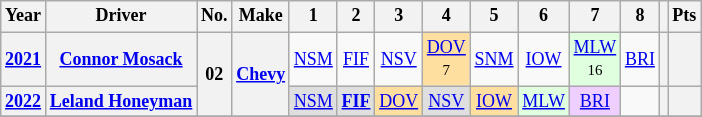<table class="wikitable" style="text-align:center; font-size:75%">
<tr>
<th>Year</th>
<th>Driver</th>
<th>No.</th>
<th>Make</th>
<th>1</th>
<th>2</th>
<th>3</th>
<th>4</th>
<th>5</th>
<th>6</th>
<th>7</th>
<th>8</th>
<th></th>
<th>Pts</th>
</tr>
<tr>
<th><a href='#'>2021</a></th>
<th><a href='#'>Connor Mosack</a></th>
<th rowspan=2>02</th>
<th rowspan=2><a href='#'>Chevy</a></th>
<td><a href='#'>NSM</a></td>
<td><a href='#'>FIF</a></td>
<td><a href='#'>NSV</a></td>
<td style="background:#FFDF9F;"><a href='#'>DOV</a><br><small>7</small></td>
<td><a href='#'>SNM</a></td>
<td><a href='#'>IOW</a></td>
<td style="background:#DFFFDF;"><a href='#'>MLW</a><br><small>16</small></td>
<td><a href='#'>BRI</a></td>
<th></th>
<th></th>
</tr>
<tr>
<th><a href='#'>2022</a></th>
<th><a href='#'>Leland Honeyman</a></th>
<td style="background:#DFDFDF;"><a href='#'>NSM</a><br></td>
<td style="background:#DFDFDF;"><strong><a href='#'>FIF</a></strong><br></td>
<td style="background:#FFDF9F;"><a href='#'>DOV</a><br></td>
<td style="background:#DFDFDF;"><a href='#'>NSV</a><br></td>
<td style="background:#FFDF9F;"><a href='#'>IOW</a><br></td>
<td style="background:#DFFFDF;"><a href='#'>MLW</a><br></td>
<td style="background:#EFCFFF;"><a href='#'>BRI</a><br></td>
<td></td>
<th></th>
<th></th>
</tr>
<tr>
</tr>
</table>
